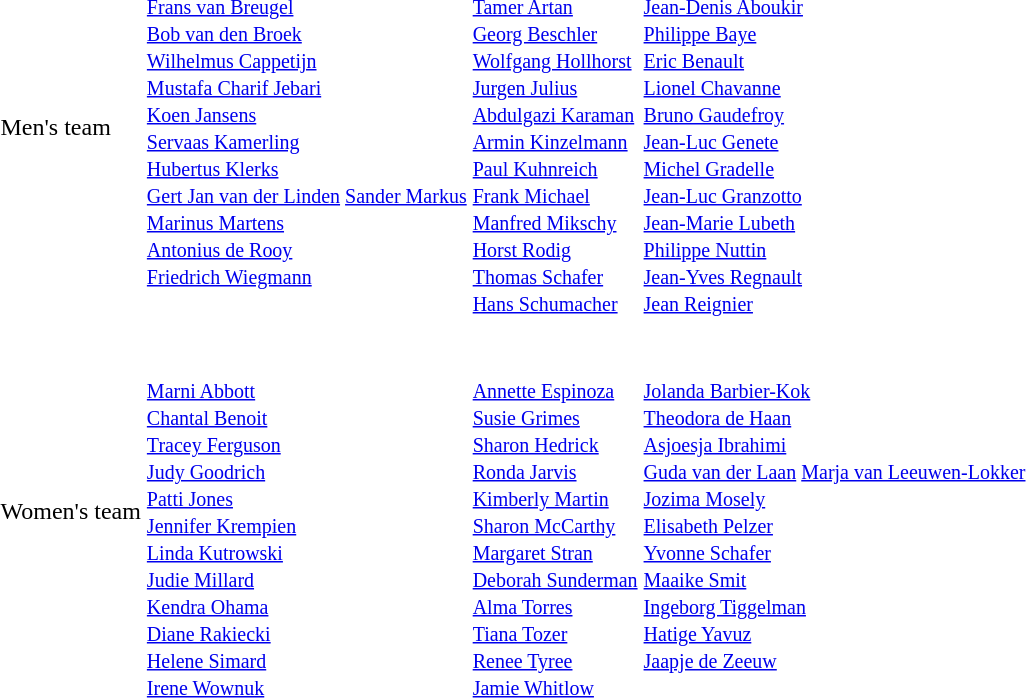<table>
<tr>
<td>Men's team<br></td>
<td valign=top> <br><br><small><a href='#'>Frans van Breugel</a> <br>
<a href='#'>Bob van den Broek</a> <br>
<a href='#'>Wilhelmus Cappetijn</a> <br>
<a href='#'>Mustafa Charif Jebari</a> <br>
<a href='#'>Koen Jansens</a> <br>
<a href='#'>Servaas Kamerling</a> <br>
<a href='#'>Hubertus Klerks</a> <br>
<a href='#'>Gert Jan van der Linden</a>
<a href='#'>Sander Markus</a> <br>
<a href='#'>Marinus Martens</a> <br>
<a href='#'>Antonius de Rooy</a> <br>
<a href='#'>Friedrich Wiegmann</a></small></td>
<td valign=top> <br><br><small><a href='#'>Tamer Artan</a> <br>
<a href='#'>Georg Beschler</a> <br>
<a href='#'>Wolfgang Hollhorst</a> <br>
<a href='#'>Jurgen Julius</a> <br>
<a href='#'>Abdulgazi Karaman</a> <br>
<a href='#'>Armin Kinzelmann</a> <br>
<a href='#'>Paul Kuhnreich</a> <br>
<a href='#'>Frank Michael</a> <br>
<a href='#'>Manfred Mikschy</a> <br>
<a href='#'>Horst Rodig</a> <br>
<a href='#'>Thomas Schafer</a> <br>
<a href='#'>Hans Schumacher</a></small></td>
<td valign=top> <br><br><small><a href='#'>Jean-Denis Aboukir</a> <br>
<a href='#'>Philippe Baye</a> <br>
<a href='#'>Eric Benault</a> <br>
<a href='#'>Lionel Chavanne</a> <br>
<a href='#'>Bruno Gaudefroy</a> <br>
<a href='#'>Jean-Luc Genete</a> <br>
<a href='#'>Michel Gradelle</a> <br>
<a href='#'>Jean-Luc Granzotto</a> <br>
<a href='#'>Jean-Marie Lubeth</a> <br>
<a href='#'>Philippe Nuttin</a> <br>
<a href='#'>Jean-Yves Regnault</a> <br>
<a href='#'>Jean Reignier</a></small></td>
</tr>
<tr>
<td>Women's team<br></td>
<td valign=top> <br><br><small><a href='#'>Marni Abbott</a> <br>
<a href='#'>Chantal Benoit</a> <br>
<a href='#'>Tracey Ferguson</a> <br>
<a href='#'>Judy Goodrich</a> <br>
<a href='#'>Patti Jones</a> <br>
<a href='#'>Jennifer Krempien</a> <br>
<a href='#'>Linda Kutrowski</a> <br>
<a href='#'>Judie Millard</a> <br>
<a href='#'>Kendra Ohama</a> <br>
<a href='#'>Diane Rakiecki</a> <br>
<a href='#'>Helene Simard</a> <br>
<a href='#'>Irene Wownuk</a></small></td>
<td valign=top> <br><br><small><a href='#'>Annette Espinoza</a> <br>
<a href='#'>Susie Grimes</a> <br>
<a href='#'>Sharon Hedrick</a> <br>
<a href='#'>Ronda Jarvis</a> <br>
<a href='#'>Kimberly Martin</a> <br>
<a href='#'>Sharon McCarthy</a> <br>
<a href='#'>Margaret Stran</a> <br>
<a href='#'>Deborah Sunderman</a> <br>
<a href='#'>Alma Torres</a> <br>
<a href='#'>Tiana Tozer</a> <br>
<a href='#'>Renee Tyree</a> <br>
<a href='#'>Jamie Whitlow</a></small></td>
<td valign=top> <br><br><small><a href='#'>Jolanda Barbier-Kok</a> <br>
<a href='#'>Theodora de Haan</a> <br>
<a href='#'>Asjoesja Ibrahimi</a> <br>
<a href='#'>Guda van der Laan</a>
<a href='#'>Marja van Leeuwen-Lokker</a> <br>
<a href='#'>Jozima Mosely</a> <br>
<a href='#'>Elisabeth Pelzer</a> <br>
<a href='#'>Yvonne Schafer</a> <br>
<a href='#'>Maaike Smit</a> <br>
<a href='#'>Ingeborg Tiggelman</a> <br>
<a href='#'>Hatige Yavuz</a> <br>
<a href='#'>Jaapje de Zeeuw</a></small></td>
</tr>
</table>
